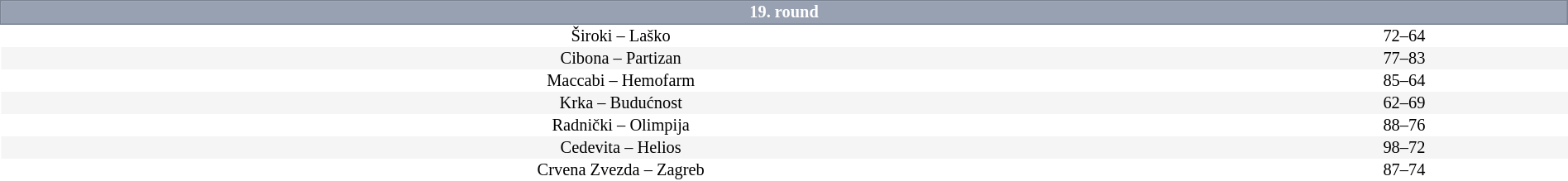<table border=0 cellspacing=0 cellpadding=1em style="font-size: 85%; border-collapse: collapse;" width=100%>
<tr>
<td colspan=5 bgcolor=#98A1B2 style="border:1px solid #7A8392; text-align:center; color:#FFFFFF;"><strong>19. round</strong></td>
</tr>
<tr style="text-align:center; background:#FFFFFF">
<td>Široki – Laško</td>
<td>72–64</td>
</tr>
<tr align=center bgcolor=#f5f5f5>
<td>Cibona – Partizan</td>
<td>77–83</td>
</tr>
<tr style="text-align:center; background:#FFFFFF">
<td>Maccabi – Hemofarm</td>
<td>85–64</td>
</tr>
<tr align=center bgcolor=#f5f5f5>
<td>Krka – Budućnost</td>
<td>62–69</td>
</tr>
<tr style="text-align:center; background:#FFFFFF">
<td>Radnički – Olimpija</td>
<td>88–76</td>
</tr>
<tr align=center bgcolor=#f5f5f5>
<td>Cedevita – Helios</td>
<td>98–72</td>
</tr>
<tr style="text-align:center; background:#FFFFFF">
<td>Crvena Zvezda – Zagreb</td>
<td>87–74</td>
</tr>
</table>
